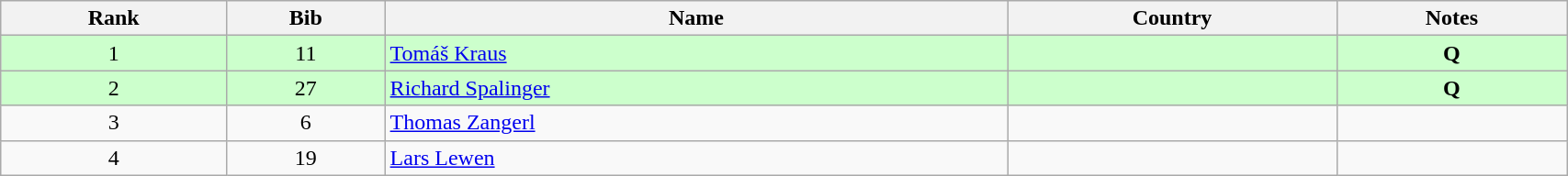<table class="wikitable" style="text-align:center;" width=90%>
<tr>
<th>Rank</th>
<th>Bib</th>
<th>Name</th>
<th>Country</th>
<th>Notes</th>
</tr>
<tr bgcolor="#ccffcc">
<td>1</td>
<td>11</td>
<td align=left><a href='#'>Tomáš Kraus</a></td>
<td align=left></td>
<td><strong>Q</strong></td>
</tr>
<tr bgcolor="#ccffcc">
<td>2</td>
<td>27</td>
<td align=left><a href='#'>Richard Spalinger</a></td>
<td align=left></td>
<td><strong>Q</strong></td>
</tr>
<tr>
<td>3</td>
<td>6</td>
<td align=left><a href='#'>Thomas Zangerl</a></td>
<td align=left></td>
<td></td>
</tr>
<tr>
<td>4</td>
<td>19</td>
<td align=left><a href='#'>Lars Lewen</a></td>
<td align=left></td>
<td></td>
</tr>
</table>
